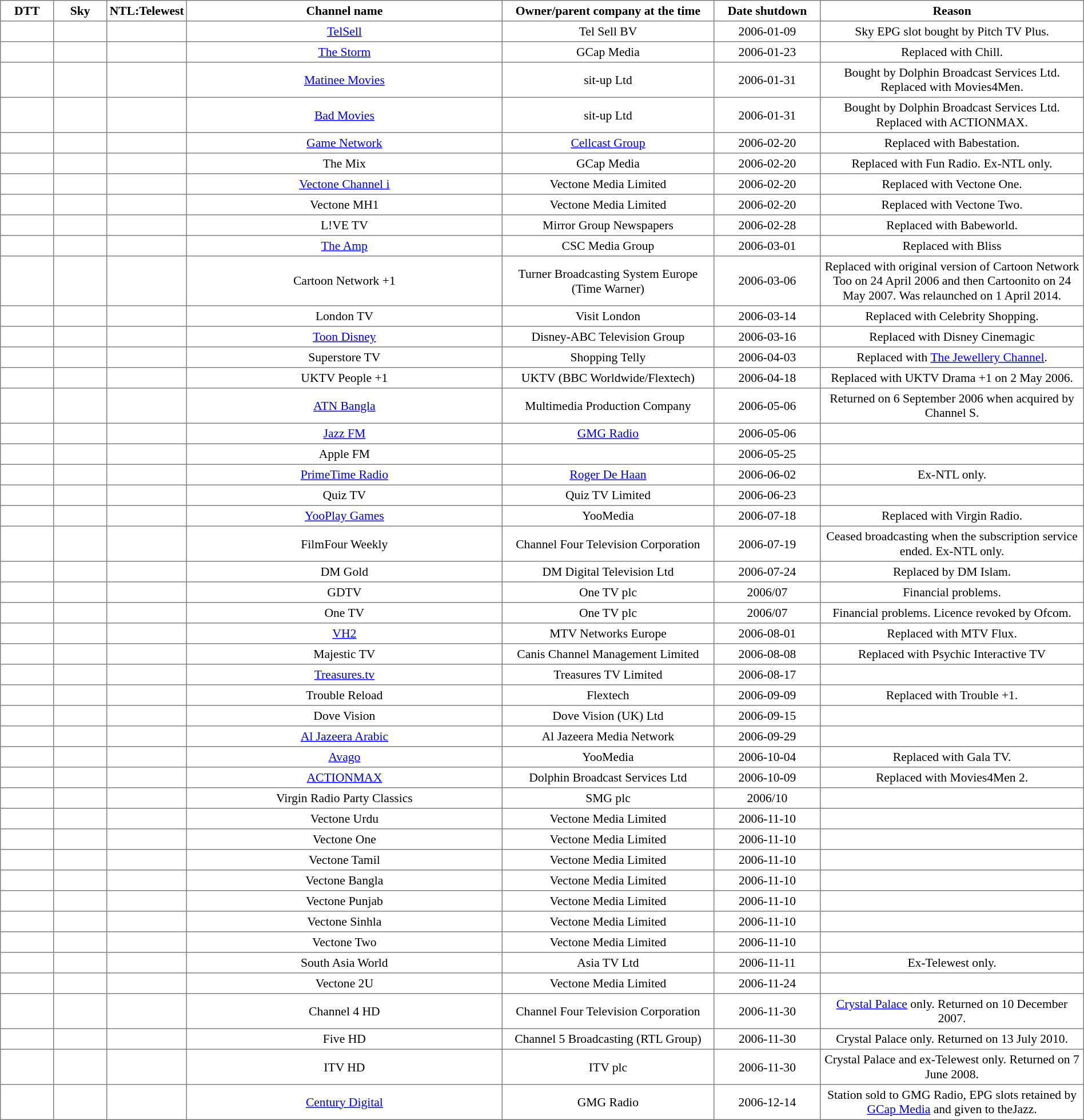<table class="toccolors sortable" border="1" cellpadding="3" style="border-collapse:collapse; font-size: 90%; text-align:center" width="100%">
<tr>
<th width="5%">DTT</th>
<th width="5%">Sky</th>
<th width="5%">NTL:Telewest</th>
<th width="30%">Channel name</th>
<th width="20%">Owner/parent company at the time</th>
<th width="10%">Date shutdown </th>
<th width="30%">Reason</th>
</tr>
<tr>
<td></td>
<td></td>
<td></td>
<td><a href='#'>TelSell</a></td>
<td>Tel Sell BV</td>
<td>2006-01-09</td>
<td>Sky EPG slot bought by Pitch TV Plus.</td>
</tr>
<tr>
<td></td>
<td></td>
<td></td>
<td><a href='#'>The Storm</a></td>
<td>GCap Media</td>
<td>2006-01-23</td>
<td>Replaced with Chill.</td>
</tr>
<tr>
<td></td>
<td></td>
<td></td>
<td><a href='#'>Matinee Movies</a></td>
<td>sit-up Ltd</td>
<td>2006-01-31</td>
<td>Bought by Dolphin Broadcast Services Ltd. Replaced with Movies4Men.</td>
</tr>
<tr>
<td></td>
<td></td>
<td></td>
<td><a href='#'>Bad Movies</a></td>
<td>sit-up Ltd</td>
<td>2006-01-31</td>
<td>Bought by Dolphin Broadcast Services Ltd. Replaced with ACTIONMAX.</td>
</tr>
<tr>
<td></td>
<td></td>
<td></td>
<td><a href='#'>Game Network</a></td>
<td><a href='#'>Cellcast Group</a></td>
<td>2006-02-20</td>
<td>Replaced with Babestation.</td>
</tr>
<tr>
<td></td>
<td></td>
<td></td>
<td>The Mix</td>
<td>GCap Media</td>
<td>2006-02-20</td>
<td>Replaced with Fun Radio. Ex-NTL only.</td>
</tr>
<tr>
<td></td>
<td></td>
<td></td>
<td><a href='#'>Vectone Channel i</a></td>
<td>Vectone Media Limited</td>
<td>2006-02-20</td>
<td>Replaced with Vectone One.</td>
</tr>
<tr>
<td></td>
<td></td>
<td></td>
<td>Vectone MH1</td>
<td>Vectone Media Limited</td>
<td>2006-02-20</td>
<td>Replaced with Vectone Two.</td>
</tr>
<tr>
<td></td>
<td></td>
<td></td>
<td>L!VE TV</td>
<td>Mirror Group Newspapers</td>
<td>2006-02-28</td>
<td>Replaced with Babeworld.</td>
</tr>
<tr>
<td></td>
<td></td>
<td></td>
<td><a href='#'>The Amp</a></td>
<td>CSC Media Group</td>
<td>2006-03-01</td>
<td>Replaced with Bliss</td>
</tr>
<tr>
<td></td>
<td></td>
<td></td>
<td>Cartoon Network +1</td>
<td>Turner Broadcasting System Europe (Time Warner)</td>
<td>2006-03-06</td>
<td>Replaced with original version of Cartoon Network Too on 24 April 2006 and then Cartoonito on 24 May 2007. Was relaunched on 1 April 2014.</td>
</tr>
<tr>
<td></td>
<td></td>
<td></td>
<td>London TV</td>
<td>Visit London</td>
<td>2006-03-14</td>
<td>Replaced with Celebrity Shopping.</td>
</tr>
<tr>
<td></td>
<td></td>
<td></td>
<td><a href='#'>Toon Disney</a></td>
<td>Disney-ABC Television Group</td>
<td>2006-03-16</td>
<td>Replaced with Disney Cinemagic</td>
</tr>
<tr>
<td></td>
<td></td>
<td></td>
<td>Superstore TV</td>
<td>Shopping Telly</td>
<td>2006-04-03</td>
<td>Replaced with <a href='#'>The Jewellery Channel</a>.</td>
</tr>
<tr>
<td></td>
<td></td>
<td></td>
<td>UKTV People +1</td>
<td>UKTV (BBC Worldwide/Flextech)</td>
<td>2006-04-18</td>
<td>Replaced with UKTV Drama +1 on 2 May 2006.</td>
</tr>
<tr>
<td></td>
<td></td>
<td></td>
<td><a href='#'>ATN Bangla</a></td>
<td>Multimedia Production Company</td>
<td>2006-05-06</td>
<td> Returned on 6 September 2006 when acquired by Channel S.</td>
</tr>
<tr>
<td></td>
<td></td>
<td></td>
<td><a href='#'>Jazz FM</a></td>
<td><a href='#'>GMG Radio</a></td>
<td>2006-05-06</td>
<td></td>
</tr>
<tr>
<td></td>
<td></td>
<td></td>
<td>Apple FM</td>
<td></td>
<td>2006-05-25</td>
<td></td>
</tr>
<tr>
<td></td>
<td></td>
<td></td>
<td><a href='#'>PrimeTime Radio</a></td>
<td><a href='#'>Roger De Haan</a></td>
<td>2006-06-02</td>
<td>Ex-NTL only.</td>
</tr>
<tr>
<td></td>
<td></td>
<td></td>
<td>Quiz TV</td>
<td>Quiz TV Limited</td>
<td>2006-06-23</td>
<td></td>
</tr>
<tr>
<td></td>
<td></td>
<td></td>
<td><a href='#'>YooPlay Games</a></td>
<td>YooMedia</td>
<td>2006-07-18</td>
<td>Replaced with Virgin Radio.</td>
</tr>
<tr>
<td></td>
<td></td>
<td></td>
<td>FilmFour Weekly</td>
<td>Channel Four Television Corporation</td>
<td>2006-07-19</td>
<td>Ceased broadcasting when the subscription service ended. Ex-NTL only.</td>
</tr>
<tr>
<td></td>
<td></td>
<td></td>
<td>DM Gold</td>
<td>DM Digital Television Ltd</td>
<td>2006-07-24</td>
<td>Replaced by DM Islam.</td>
</tr>
<tr>
<td></td>
<td></td>
<td></td>
<td>GDTV</td>
<td>One TV plc</td>
<td>2006/07</td>
<td>Financial problems.</td>
</tr>
<tr>
<td></td>
<td></td>
<td></td>
<td>One TV</td>
<td>One TV plc</td>
<td>2006/07</td>
<td>Financial problems. Licence revoked by Ofcom.</td>
</tr>
<tr>
<td></td>
<td></td>
<td></td>
<td><a href='#'>VH2</a></td>
<td>MTV Networks Europe</td>
<td>2006-08-01</td>
<td>Replaced with MTV Flux.</td>
</tr>
<tr>
<td></td>
<td></td>
<td></td>
<td>Majestic TV</td>
<td>Canis Channel Management Limited</td>
<td>2006-08-08</td>
<td>Replaced with Psychic Interactive TV</td>
</tr>
<tr>
<td></td>
<td></td>
<td></td>
<td><a href='#'>Treasures.tv</a></td>
<td>Treasures TV Limited</td>
<td>2006-08-17</td>
<td></td>
</tr>
<tr>
<td></td>
<td></td>
<td></td>
<td>Trouble Reload</td>
<td>Flextech</td>
<td>2006-09-09</td>
<td>Replaced with Trouble +1.</td>
</tr>
<tr>
<td></td>
<td></td>
<td></td>
<td>Dove Vision</td>
<td>Dove Vision (UK) Ltd</td>
<td>2006-09-15</td>
<td></td>
</tr>
<tr>
<td></td>
<td></td>
<td></td>
<td><a href='#'>Al Jazeera Arabic</a></td>
<td>Al Jazeera Media Network</td>
<td>2006-09-29</td>
<td></td>
</tr>
<tr>
<td></td>
<td></td>
<td></td>
<td><a href='#'>Avago</a></td>
<td>YooMedia</td>
<td>2006-10-04</td>
<td>Replaced with Gala TV.</td>
</tr>
<tr>
<td></td>
<td></td>
<td></td>
<td><a href='#'>ACTIONMAX</a></td>
<td>Dolphin Broadcast Services Ltd</td>
<td>2006-10-09</td>
<td>Replaced with Movies4Men 2.</td>
</tr>
<tr>
<td></td>
<td></td>
<td></td>
<td>Virgin Radio Party Classics</td>
<td>SMG plc</td>
<td>2006/10</td>
<td></td>
</tr>
<tr>
<td></td>
<td></td>
<td></td>
<td>Vectone Urdu</td>
<td>Vectone Media Limited</td>
<td>2006-11-10</td>
<td></td>
</tr>
<tr>
<td></td>
<td></td>
<td></td>
<td>Vectone One</td>
<td>Vectone Media Limited</td>
<td>2006-11-10</td>
<td></td>
</tr>
<tr>
<td></td>
<td></td>
<td></td>
<td>Vectone Tamil</td>
<td>Vectone Media Limited</td>
<td>2006-11-10</td>
<td></td>
</tr>
<tr>
<td></td>
<td></td>
<td></td>
<td>Vectone Bangla</td>
<td>Vectone Media Limited</td>
<td>2006-11-10</td>
<td></td>
</tr>
<tr>
<td></td>
<td></td>
<td></td>
<td>Vectone Punjab</td>
<td>Vectone Media Limited</td>
<td>2006-11-10</td>
<td></td>
</tr>
<tr>
<td></td>
<td></td>
<td></td>
<td>Vectone Sinhla</td>
<td>Vectone Media Limited</td>
<td>2006-11-10</td>
<td></td>
</tr>
<tr>
<td></td>
<td></td>
<td></td>
<td>Vectone Two</td>
<td>Vectone Media Limited</td>
<td>2006-11-10</td>
<td></td>
</tr>
<tr>
<td></td>
<td></td>
<td></td>
<td>South Asia World</td>
<td>Asia TV Ltd</td>
<td>2006-11-11</td>
<td>Ex-Telewest only.</td>
</tr>
<tr>
<td></td>
<td></td>
<td></td>
<td>Vectone 2U</td>
<td>Vectone Media Limited</td>
<td>2006-11-24</td>
<td></td>
</tr>
<tr>
<td></td>
<td></td>
<td></td>
<td>Channel 4 HD</td>
<td>Channel Four Television Corporation</td>
<td>2006-11-30</td>
<td><a href='#'>Crystal Palace</a> only. Returned on 10 December 2007.</td>
</tr>
<tr>
<td></td>
<td></td>
<td></td>
<td>Five HD</td>
<td>Channel 5 Broadcasting (RTL Group)</td>
<td>2006-11-30</td>
<td>Crystal Palace only. Returned on 13 July 2010.</td>
</tr>
<tr>
<td></td>
<td></td>
<td></td>
<td>ITV HD</td>
<td>ITV plc</td>
<td>2006-11-30</td>
<td>Crystal Palace and ex-Telewest only. Returned on 7 June 2008.</td>
</tr>
<tr>
<td></td>
<td></td>
<td></td>
<td><a href='#'>Century Digital</a></td>
<td>GMG Radio</td>
<td>2006-12-14</td>
<td>Station sold to GMG Radio, EPG slots retained by <a href='#'>GCap Media</a> and given to theJazz.</td>
</tr>
</table>
